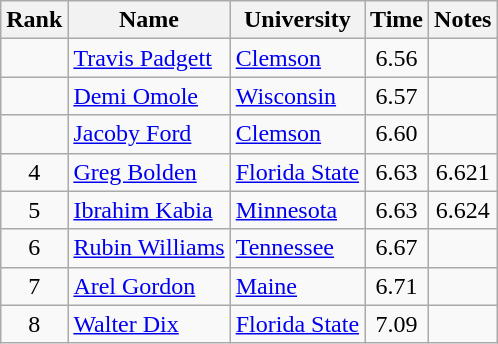<table class="wikitable sortable" style="text-align:center">
<tr>
<th>Rank</th>
<th>Name</th>
<th>University</th>
<th>Time</th>
<th>Notes</th>
</tr>
<tr>
<td></td>
<td align=left><a href='#'>Travis Padgett</a></td>
<td align=left><a href='#'>Clemson</a></td>
<td>6.56</td>
<td></td>
</tr>
<tr>
<td></td>
<td align=left><a href='#'>Demi Omole</a></td>
<td align="left"><a href='#'>Wisconsin</a></td>
<td>6.57</td>
<td></td>
</tr>
<tr>
<td></td>
<td align=left><a href='#'>Jacoby Ford</a></td>
<td align=left><a href='#'>Clemson</a></td>
<td>6.60</td>
<td></td>
</tr>
<tr>
<td>4</td>
<td align=left><a href='#'>Greg Bolden</a></td>
<td align="left"><a href='#'>Florida State</a></td>
<td>6.63</td>
<td>6.621</td>
</tr>
<tr>
<td>5</td>
<td align=left><a href='#'>Ibrahim Kabia</a> </td>
<td align=left><a href='#'>Minnesota</a></td>
<td>6.63</td>
<td>6.624</td>
</tr>
<tr>
<td>6</td>
<td align=left><a href='#'>Rubin Williams</a></td>
<td align=left><a href='#'>Tennessee</a></td>
<td>6.67</td>
<td></td>
</tr>
<tr>
<td>7</td>
<td align=left><a href='#'>Arel Gordon</a></td>
<td align="left"><a href='#'>Maine</a></td>
<td>6.71</td>
<td></td>
</tr>
<tr>
<td>8</td>
<td align=left><a href='#'>Walter Dix</a></td>
<td align=left><a href='#'>Florida State</a></td>
<td>7.09</td>
<td></td>
</tr>
</table>
